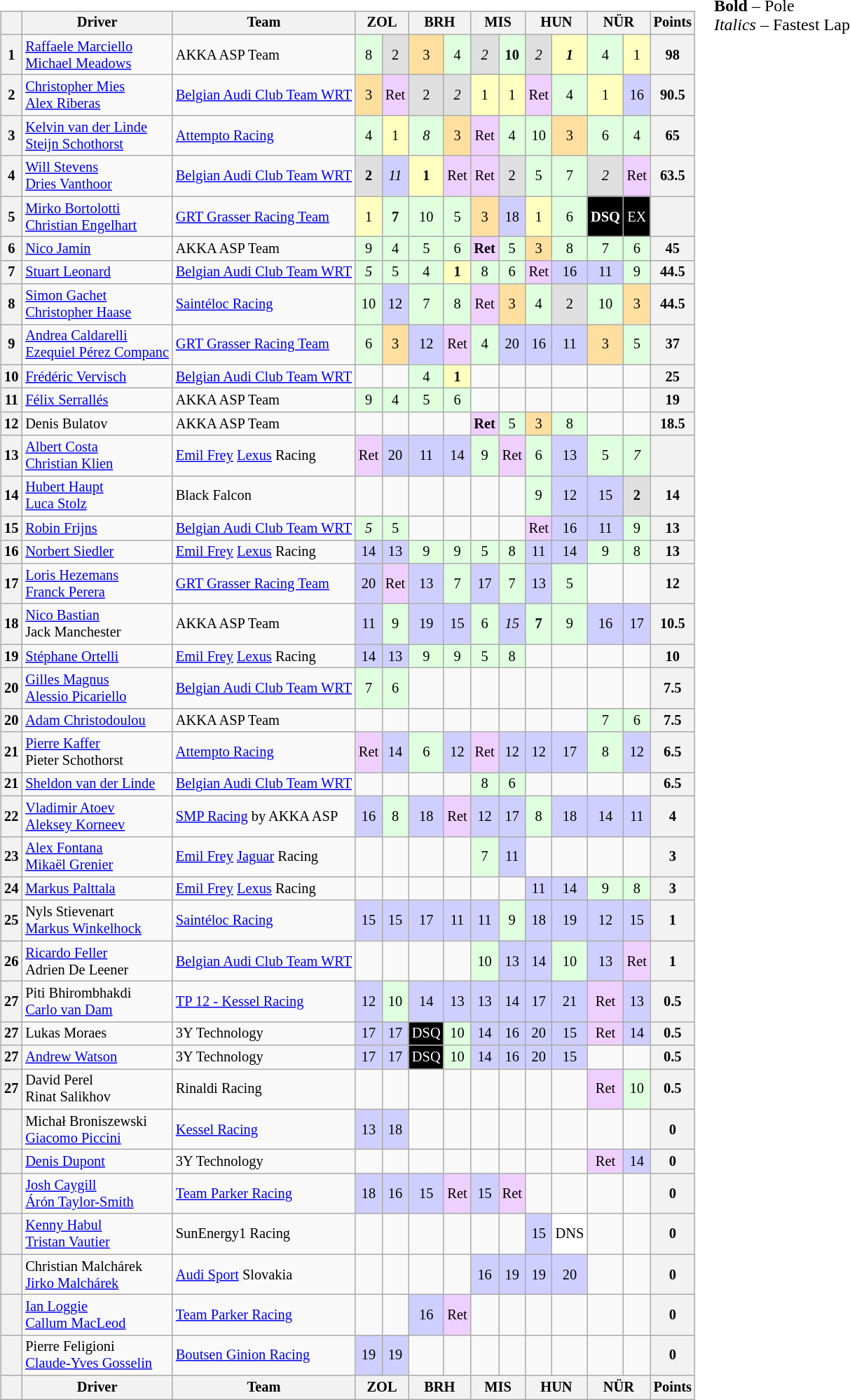<table>
<tr>
<td valign="top"><br><table class="wikitable" style="font-size: 85%; text-align:center;">
<tr>
<th></th>
<th>Driver</th>
<th>Team</th>
<th colspan=2>ZOL<br></th>
<th colspan=2>BRH<br></th>
<th colspan=2>MIS<br></th>
<th colspan=2>HUN<br></th>
<th colspan=2>NÜR<br></th>
<th>Points</th>
</tr>
<tr>
<th>1</th>
<td align=left> <a href='#'>Raffaele Marciello</a><br> <a href='#'>Michael Meadows</a></td>
<td align=left> AKKA ASP Team</td>
<td style="background:#DFFFDF;">8</td>
<td style="background:#DFDFDF;">2</td>
<td style="background:#FFDF9F;">3</td>
<td style="background:#DFFFDF;">4</td>
<td style="background:#DFDFDF;"><em>2</em></td>
<td style="background:#DFFFDF;"><strong>10</strong></td>
<td style="background:#DFDFDF;"><em>2</em></td>
<td style="background:#FFFFBF;"><strong><em>1</em></strong></td>
<td style="background:#DFFFDF;">4</td>
<td style="background:#FFFFBF;">1</td>
<th>98</th>
</tr>
<tr>
<th>2</th>
<td align=left> <a href='#'>Christopher Mies</a><br> <a href='#'>Alex Riberas</a></td>
<td align=left> <a href='#'>Belgian Audi Club Team WRT</a></td>
<td style="background:#FFDF9F;">3</td>
<td style="background:#EFCFFF;">Ret</td>
<td style="background:#DFDFDF;">2</td>
<td style="background:#DFDFDF;"><em>2</em></td>
<td style="background:#FFFFBF;">1</td>
<td style="background:#FFFFBF;">1</td>
<td style="background:#EFCFFF;">Ret</td>
<td style="background:#DFFFDF;">4</td>
<td style="background:#FFFFBF;">1</td>
<td style="background:#CFCFFF;">16</td>
<th>90.5</th>
</tr>
<tr>
<th>3</th>
<td align=left> <a href='#'>Kelvin van der Linde</a><br> <a href='#'>Steijn Schothorst</a></td>
<td align=left> <a href='#'>Attempto Racing</a></td>
<td style="background:#DFFFDF;">4</td>
<td style="background:#FFFFBF;">1</td>
<td style="background:#DFFFDF;"><em>8</em></td>
<td style="background:#FFDF9F;">3</td>
<td style="background:#EFCFFF;">Ret</td>
<td style="background:#DFFFDF;">4</td>
<td style="background:#DFFFDF;">10</td>
<td style="background:#FFDF9F;">3</td>
<td style="background:#DFFFDF;">6</td>
<td style="background:#DFFFDF;">4</td>
<th>65</th>
</tr>
<tr>
<th>4</th>
<td align=left> <a href='#'>Will Stevens</a><br> <a href='#'>Dries Vanthoor</a></td>
<td align=left> <a href='#'>Belgian Audi Club Team WRT</a></td>
<td style="background:#DFDFDF;"><strong>2</strong></td>
<td style="background:#CFCFFF;"><em>11</em></td>
<td style="background:#FFFFBF;"><strong>1</strong></td>
<td style="background:#EFCFFF;">Ret</td>
<td style="background:#EFCFFF;">Ret</td>
<td style="background:#DFDFDF;">2</td>
<td style="background:#DFFFDF;">5</td>
<td style="background:#DFFFDF;">7</td>
<td style="background:#DFDFDF;"><em>2</em></td>
<td style="background:#EFCFFF;">Ret</td>
<th>63.5</th>
</tr>
<tr>
<th>5</th>
<td align=left> <a href='#'>Mirko Bortolotti</a><br> <a href='#'>Christian Engelhart</a></td>
<td align=left> <a href='#'>GRT Grasser Racing Team</a></td>
<td style="background:#FFFFBF;">1</td>
<td style="background:#DFFFDF;"><strong>7</strong></td>
<td style="background:#DFFFDF;">10</td>
<td style="background:#DFFFDF;">5</td>
<td style="background:#FFDF9F;">3</td>
<td style="background:#CFCFFF;">18</td>
<td style="background:#FFFFBF;">1</td>
<td style="background:#DFFFDF;">6</td>
<td style="background:#000000; color:white;"><strong>DSQ</strong></td>
<td style="background:#000000; color:white;">EX</td>
<th></th>
</tr>
<tr>
<th>6</th>
<td align=left> <a href='#'>Nico Jamin</a></td>
<td align=left> AKKA ASP Team</td>
<td style="background:#DFFFDF;">9</td>
<td style="background:#DFFFDF;">4</td>
<td style="background:#DFFFDF;">5</td>
<td style="background:#DFFFDF;">6</td>
<td style="background:#EFCFFF;"><strong>Ret</strong></td>
<td style="background:#DFFFDF;">5</td>
<td style="background:#FFDF9F;">3</td>
<td style="background:#DFFFDF;">8</td>
<td style="background:#DFFFDF;">7</td>
<td style="background:#DFFFDF;">6</td>
<th>45</th>
</tr>
<tr>
<th>7</th>
<td align=left> <a href='#'>Stuart Leonard</a></td>
<td align=left> <a href='#'>Belgian Audi Club Team WRT</a></td>
<td style="background:#DFFFDF;"><em>5</em></td>
<td style="background:#DFFFDF;">5</td>
<td style="background:#DFFFDF;">4</td>
<td style="background:#FFFFBF;"><strong>1</strong></td>
<td style="background:#DFFFDF;">8</td>
<td style="background:#DFFFDF;">6</td>
<td style="background:#EFCFFF;">Ret</td>
<td style="background:#CFCFFF;">16</td>
<td style="background:#CFCFFF;">11</td>
<td style="background:#DFFFDF;">9</td>
<th>44.5</th>
</tr>
<tr>
<th>8</th>
<td align=left> <a href='#'>Simon Gachet</a><br> <a href='#'>Christopher Haase</a></td>
<td align=left> <a href='#'>Saintéloc Racing</a></td>
<td style="background:#DFFFDF;">10</td>
<td style="background:#CFCFFF;">12</td>
<td style="background:#DFFFDF;">7</td>
<td style="background:#DFFFDF;">8</td>
<td style="background:#EFCFFF;">Ret</td>
<td style="background:#FFDF9F;">3</td>
<td style="background:#DFFFDF;">4</td>
<td style="background:#DFDFDF;">2</td>
<td style="background:#DFFFDF;">10</td>
<td style="background:#FFDF9F;">3</td>
<th>44.5</th>
</tr>
<tr>
<th>9</th>
<td align=left> <a href='#'>Andrea Caldarelli</a><br> <a href='#'>Ezequiel Pérez Companc</a></td>
<td align=left> <a href='#'>GRT Grasser Racing Team</a></td>
<td style="background:#DFFFDF;">6</td>
<td style="background:#FFDF9F;">3</td>
<td style="background:#CFCFFF;">12</td>
<td style="background:#EFCFFF;">Ret</td>
<td style="background:#DFFFDF;">4</td>
<td style="background:#CFCFFF;">20</td>
<td style="background:#CFCFFF;">16</td>
<td style="background:#CFCFFF;">11</td>
<td style="background:#FFDF9F;">3</td>
<td style="background:#DFFFDF;">5</td>
<th>37</th>
</tr>
<tr>
<th>10</th>
<td align=left> <a href='#'>Frédéric Vervisch</a></td>
<td align=left> <a href='#'>Belgian Audi Club Team WRT</a></td>
<td></td>
<td></td>
<td style="background:#DFFFDF;">4</td>
<td style="background:#FFFFBF;"><strong>1</strong></td>
<td></td>
<td></td>
<td></td>
<td></td>
<td></td>
<td></td>
<th>25</th>
</tr>
<tr>
<th>11</th>
<td align=left> <a href='#'>Félix Serrallés</a></td>
<td align=left> AKKA ASP Team</td>
<td style="background:#DFFFDF;">9</td>
<td style="background:#DFFFDF;">4</td>
<td style="background:#DFFFDF;">5</td>
<td style="background:#DFFFDF;">6</td>
<td></td>
<td></td>
<td></td>
<td></td>
<td></td>
<td></td>
<th>19</th>
</tr>
<tr>
<th>12</th>
<td align=left> Denis Bulatov</td>
<td align=left> AKKA ASP Team</td>
<td></td>
<td></td>
<td></td>
<td></td>
<td style="background:#EFCFFF;"><strong>Ret</strong></td>
<td style="background:#DFFFDF;">5</td>
<td style="background:#FFDF9F;">3</td>
<td style="background:#DFFFDF;">8</td>
<td></td>
<td></td>
<th>18.5</th>
</tr>
<tr>
<th>13</th>
<td align=left> <a href='#'>Albert Costa</a><br> <a href='#'>Christian Klien</a></td>
<td align=left> <a href='#'>Emil Frey</a> <a href='#'>Lexus</a> Racing</td>
<td style="background:#EFCFFF;">Ret</td>
<td style="background:#CFCFFF;">20</td>
<td style="background:#CFCFFF;">11</td>
<td style="background:#CFCFFF;">14</td>
<td style="background:#DFFFDF;">9</td>
<td style="background:#EFCFFF;">Ret</td>
<td style="background:#DFFFDF;">6</td>
<td style="background:#CFCFFF;">13</td>
<td style="background:#DFFFDF;">5</td>
<td style="background:#DFFFDF;"><em>7</em></td>
<th></th>
</tr>
<tr>
<th>14</th>
<td align=left> <a href='#'>Hubert Haupt</a><br> <a href='#'>Luca Stolz</a></td>
<td align=left> Black Falcon</td>
<td></td>
<td></td>
<td></td>
<td></td>
<td></td>
<td></td>
<td style="background:#DFFFDF;">9</td>
<td style="background:#CFCFFF;">12</td>
<td style="background:#CFCFFF;">15</td>
<td style="background:#DFDFDF;"><strong>2</strong></td>
<th>14</th>
</tr>
<tr>
<th>15</th>
<td align=left> <a href='#'>Robin Frijns</a></td>
<td align=left> <a href='#'>Belgian Audi Club Team WRT</a></td>
<td style="background:#DFFFDF;"><em>5</em></td>
<td style="background:#DFFFDF;">5</td>
<td></td>
<td></td>
<td></td>
<td></td>
<td style="background:#EFCFFF;">Ret</td>
<td style="background:#CFCFFF;">16</td>
<td style="background:#CFCFFF;">11</td>
<td style="background:#DFFFDF;">9</td>
<th>13</th>
</tr>
<tr>
<th>16</th>
<td align=left> <a href='#'>Norbert Siedler</a></td>
<td align=left> <a href='#'>Emil Frey</a> <a href='#'>Lexus</a> Racing</td>
<td style="background:#CFCFFF;">14</td>
<td style="background:#CFCFFF;">13</td>
<td style="background:#DFFFDF;">9</td>
<td style="background:#DFFFDF;">9</td>
<td style="background:#DFFFDF;">5</td>
<td style="background:#DFFFDF;">8</td>
<td style="background:#CFCFFF;">11</td>
<td style="background:#CFCFFF;">14</td>
<td style="background:#DFFFDF;">9</td>
<td style="background:#DFFFDF;">8</td>
<th>13</th>
</tr>
<tr>
<th>17</th>
<td align=left> <a href='#'>Loris Hezemans</a><br> <a href='#'>Franck Perera</a></td>
<td align=left> <a href='#'>GRT Grasser Racing Team</a></td>
<td style="background:#CFCFFF;">20</td>
<td style="background:#EFCFFF;">Ret</td>
<td style="background:#CFCFFF;">13</td>
<td style="background:#DFFFDF;">7</td>
<td style="background:#CFCFFF;">17</td>
<td style="background:#DFFFDF;">7</td>
<td style="background:#CFCFFF;">13</td>
<td style="background:#DFFFDF;">5</td>
<td></td>
<td></td>
<th>12</th>
</tr>
<tr>
<th>18</th>
<td align=left> <a href='#'>Nico Bastian</a><br> Jack Manchester</td>
<td align=left> AKKA ASP Team</td>
<td style="background:#CFCFFF;">11</td>
<td style="background:#DFFFDF;">9</td>
<td style="background:#CFCFFF;">19</td>
<td style="background:#CFCFFF;">15</td>
<td style="background:#DFFFDF;">6</td>
<td style="background:#CFCFFF;"><em>15</em></td>
<td style="background:#DFFFDF;"><strong>7</strong></td>
<td style="background:#DFFFDF;">9</td>
<td style="background:#CFCFFF;">16</td>
<td style="background:#CFCFFF;">17</td>
<th>10.5</th>
</tr>
<tr>
<th>19</th>
<td align=left> <a href='#'>Stéphane Ortelli</a></td>
<td align=left> <a href='#'>Emil Frey</a> <a href='#'>Lexus</a> Racing</td>
<td style="background:#CFCFFF;">14</td>
<td style="background:#CFCFFF;">13</td>
<td style="background:#DFFFDF;">9</td>
<td style="background:#DFFFDF;">9</td>
<td style="background:#DFFFDF;">5</td>
<td style="background:#DFFFDF;">8</td>
<td></td>
<td></td>
<td></td>
<td></td>
<th>10</th>
</tr>
<tr>
<th>20</th>
<td align=left> <a href='#'>Gilles Magnus</a><br> <a href='#'>Alessio Picariello</a></td>
<td align=left> <a href='#'>Belgian Audi Club Team WRT</a></td>
<td style="background:#DFFFDF;">7</td>
<td style="background:#DFFFDF;">6</td>
<td></td>
<td></td>
<td></td>
<td></td>
<td></td>
<td></td>
<td></td>
<td></td>
<th>7.5</th>
</tr>
<tr>
<th>20</th>
<td align=left> <a href='#'>Adam Christodoulou</a></td>
<td align=left> AKKA ASP Team</td>
<td></td>
<td></td>
<td></td>
<td></td>
<td></td>
<td></td>
<td></td>
<td></td>
<td style="background:#DFFFDF;">7</td>
<td style="background:#DFFFDF;">6</td>
<th>7.5</th>
</tr>
<tr>
<th>21</th>
<td align=left> <a href='#'>Pierre Kaffer</a><br> Pieter Schothorst</td>
<td align=left> <a href='#'>Attempto Racing</a></td>
<td style="background:#EFCFFF;">Ret</td>
<td style="background:#CFCFFF;">14</td>
<td style="background:#DFFFDF;">6</td>
<td style="background:#CFCFFF;">12</td>
<td style="background:#EFCFFF;">Ret</td>
<td style="background:#CFCFFF;">12</td>
<td style="background:#CFCFFF;">12</td>
<td style="background:#CFCFFF;">17</td>
<td style="background:#DFFFDF;">8</td>
<td style="background:#CFCFFF;">12</td>
<th>6.5</th>
</tr>
<tr>
<th>21</th>
<td align=left> <a href='#'>Sheldon van der Linde</a></td>
<td align=left> <a href='#'>Belgian Audi Club Team WRT</a></td>
<td></td>
<td></td>
<td></td>
<td></td>
<td style="background:#DFFFDF;">8</td>
<td style="background:#DFFFDF;">6</td>
<td></td>
<td></td>
<td></td>
<td></td>
<th>6.5</th>
</tr>
<tr>
<th>22</th>
<td align=left> <a href='#'>Vladimir Atoev</a><br> <a href='#'>Aleksey Korneev</a></td>
<td align=left> <a href='#'>SMP Racing</a> by AKKA ASP</td>
<td style="background:#CFCFFF;">16</td>
<td style="background:#DFFFDF;">8</td>
<td style="background:#CFCFFF;">18</td>
<td style="background:#EFCFFF;">Ret</td>
<td style="background:#CFCFFF;">12</td>
<td style="background:#CFCFFF;">17</td>
<td style="background:#DFFFDF;">8</td>
<td style="background:#CFCFFF;">18</td>
<td style="background:#CFCFFF;">14</td>
<td style="background:#CFCFFF;">11</td>
<th>4</th>
</tr>
<tr>
<th>23</th>
<td align=left> <a href='#'>Alex Fontana</a><br> <a href='#'>Mikaël Grenier</a></td>
<td align=left> <a href='#'>Emil Frey</a> <a href='#'>Jaguar</a> Racing</td>
<td></td>
<td></td>
<td></td>
<td></td>
<td style="background:#DFFFDF;">7</td>
<td style="background:#CFCFFF;">11</td>
<td></td>
<td></td>
<td></td>
<td></td>
<th>3</th>
</tr>
<tr>
<th>24</th>
<td align=left> <a href='#'>Markus Palttala</a></td>
<td align=left> <a href='#'>Emil Frey</a> <a href='#'>Lexus</a> Racing</td>
<td></td>
<td></td>
<td></td>
<td></td>
<td></td>
<td></td>
<td style="background:#CFCFFF;">11</td>
<td style="background:#CFCFFF;">14</td>
<td style="background:#DFFFDF;">9</td>
<td style="background:#DFFFDF;">8</td>
<th>3</th>
</tr>
<tr>
<th>25</th>
<td align=left> Nyls Stievenart<br> <a href='#'>Markus Winkelhock</a></td>
<td align=left> <a href='#'>Saintéloc Racing</a></td>
<td style="background:#CFCFFF;">15</td>
<td style="background:#CFCFFF;">15</td>
<td style="background:#CFCFFF;">17</td>
<td style="background:#CFCFFF;">11</td>
<td style="background:#CFCFFF;">11</td>
<td style="background:#DFFFDF;">9</td>
<td style="background:#CFCFFF;">18</td>
<td style="background:#CFCFFF;">19</td>
<td style="background:#CFCFFF;">12</td>
<td style="background:#CFCFFF;">15</td>
<th>1</th>
</tr>
<tr>
<th>26</th>
<td align=left> <a href='#'>Ricardo Feller</a><br> Adrien De Leener</td>
<td align=left> <a href='#'>Belgian Audi Club Team WRT</a></td>
<td></td>
<td></td>
<td></td>
<td></td>
<td style="background:#DFFFDF;">10</td>
<td style="background:#CFCFFF;">13</td>
<td style="background:#CFCFFF;">14</td>
<td style="background:#DFFFDF;">10</td>
<td style="background:#CFCFFF;">13</td>
<td style="background:#EFCFFF;">Ret</td>
<th>1</th>
</tr>
<tr>
<th>27</th>
<td align=left> Piti Bhirombhakdi<br> <a href='#'>Carlo van Dam</a></td>
<td align=left> <a href='#'>TP 12 - Kessel Racing</a></td>
<td style="background:#CFCFFF;">12</td>
<td style="background:#DFFFDF;">10</td>
<td style="background:#CFCFFF;">14</td>
<td style="background:#CFCFFF;">13</td>
<td style="background:#CFCFFF;">13</td>
<td style="background:#CFCFFF;">14</td>
<td style="background:#CFCFFF;">17</td>
<td style="background:#CFCFFF;">21</td>
<td style="background:#EFCFFF;">Ret</td>
<td style="background:#CFCFFF;">13</td>
<th>0.5</th>
</tr>
<tr>
<th>27</th>
<td align=left> Lukas Moraes</td>
<td align=left> 3Y Technology</td>
<td style="background:#CFCFFF;">17</td>
<td style="background:#CFCFFF;">17</td>
<td style="background:#000000; color:white;">DSQ</td>
<td style="background:#DFFFDF;">10</td>
<td style="background:#CFCFFF;">14</td>
<td style="background:#CFCFFF;">16</td>
<td style="background:#CFCFFF;">20</td>
<td style="background:#CFCFFF;">15</td>
<td style="background:#EFCFFF;">Ret</td>
<td style="background:#CFCFFF;">14</td>
<th>0.5</th>
</tr>
<tr>
<th>27</th>
<td align=left> <a href='#'>Andrew Watson</a></td>
<td align=left> 3Y Technology</td>
<td style="background:#CFCFFF;">17</td>
<td style="background:#CFCFFF;">17</td>
<td style="background:#000000; color:white;">DSQ</td>
<td style="background:#DFFFDF;">10</td>
<td style="background:#CFCFFF;">14</td>
<td style="background:#CFCFFF;">16</td>
<td style="background:#CFCFFF;">20</td>
<td style="background:#CFCFFF;">15</td>
<td></td>
<td></td>
<th>0.5</th>
</tr>
<tr>
<th>27</th>
<td align=left> David Perel<br> Rinat Salikhov</td>
<td align=left> Rinaldi Racing</td>
<td></td>
<td></td>
<td></td>
<td></td>
<td></td>
<td></td>
<td></td>
<td></td>
<td style="background:#EFCFFF;">Ret</td>
<td style="background:#DFFFDF;">10</td>
<th>0.5</th>
</tr>
<tr>
<th></th>
<td align=left> Michał Broniszewski<br> <a href='#'>Giacomo Piccini</a></td>
<td align=left> <a href='#'>Kessel Racing</a></td>
<td style="background:#CFCFFF;">13</td>
<td style="background:#CFCFFF;">18</td>
<td></td>
<td></td>
<td></td>
<td></td>
<td></td>
<td></td>
<td></td>
<td></td>
<th>0</th>
</tr>
<tr>
<th></th>
<td align=left> <a href='#'>Denis Dupont</a></td>
<td align=left> 3Y Technology</td>
<td></td>
<td></td>
<td></td>
<td></td>
<td></td>
<td></td>
<td></td>
<td></td>
<td style="background:#EFCFFF;">Ret</td>
<td style="background:#CFCFFF;">14</td>
<th>0</th>
</tr>
<tr>
<th></th>
<td align=left> <a href='#'>Josh Caygill</a><br> <a href='#'>Árón Taylor-Smith</a></td>
<td align=left> <a href='#'>Team Parker Racing</a></td>
<td style="background:#CFCFFF;">18</td>
<td style="background:#CFCFFF;">16</td>
<td style="background:#CFCFFF;">15</td>
<td style="background:#EFCFFF;">Ret</td>
<td style="background:#CFCFFF;">15</td>
<td style="background:#EFCFFF;">Ret</td>
<td></td>
<td></td>
<td></td>
<td></td>
<th>0</th>
</tr>
<tr>
<th></th>
<td align=left> <a href='#'>Kenny Habul</a><br> <a href='#'>Tristan Vautier</a></td>
<td align=left> SunEnergy1 Racing</td>
<td></td>
<td></td>
<td></td>
<td></td>
<td></td>
<td></td>
<td style="background:#CFCFFF;">15</td>
<td style="background:#FFFFFF;">DNS</td>
<td></td>
<td></td>
<th>0</th>
</tr>
<tr>
<th></th>
<td align=left> Christian Malchárek<br> <a href='#'>Jirko Malchárek</a></td>
<td align=left> <a href='#'>Audi Sport</a> Slovakia</td>
<td></td>
<td></td>
<td></td>
<td></td>
<td style="background:#CFCFFF;">16</td>
<td style="background:#CFCFFF;">19</td>
<td style="background:#CFCFFF;">19</td>
<td style="background:#CFCFFF;">20</td>
<td></td>
<td></td>
<th>0</th>
</tr>
<tr>
<th></th>
<td align=left> <a href='#'>Ian Loggie</a><br> <a href='#'>Callum MacLeod</a></td>
<td align=left> <a href='#'>Team Parker Racing</a></td>
<td></td>
<td></td>
<td style="background:#CFCFFF;">16</td>
<td style="background:#EFCFFF;">Ret</td>
<td></td>
<td></td>
<td></td>
<td></td>
<td></td>
<td></td>
<th>0</th>
</tr>
<tr>
<th></th>
<td align=left> Pierre Feligioni<br> <a href='#'>Claude-Yves Gosselin</a></td>
<td align=left> <a href='#'>Boutsen Ginion Racing</a></td>
<td style="background:#CFCFFF;">19</td>
<td style="background:#CFCFFF;">19</td>
<td></td>
<td></td>
<td></td>
<td></td>
<td></td>
<td></td>
<td></td>
<td></td>
<th>0</th>
</tr>
<tr valign="top">
<th valign=middle></th>
<th valign=middle>Driver</th>
<th valign=middle>Team</th>
<th colspan=2>ZOL<br></th>
<th colspan=2>BRH<br></th>
<th colspan=2>MIS<br></th>
<th colspan=2>HUN<br></th>
<th colspan=2>NÜR<br></th>
<th valign=middle>Points</th>
</tr>
</table>
</td>
<td valign="top"><br>
<span><strong>Bold</strong> – Pole<br>
<em>Italics</em> – Fastest Lap</span></td>
</tr>
</table>
